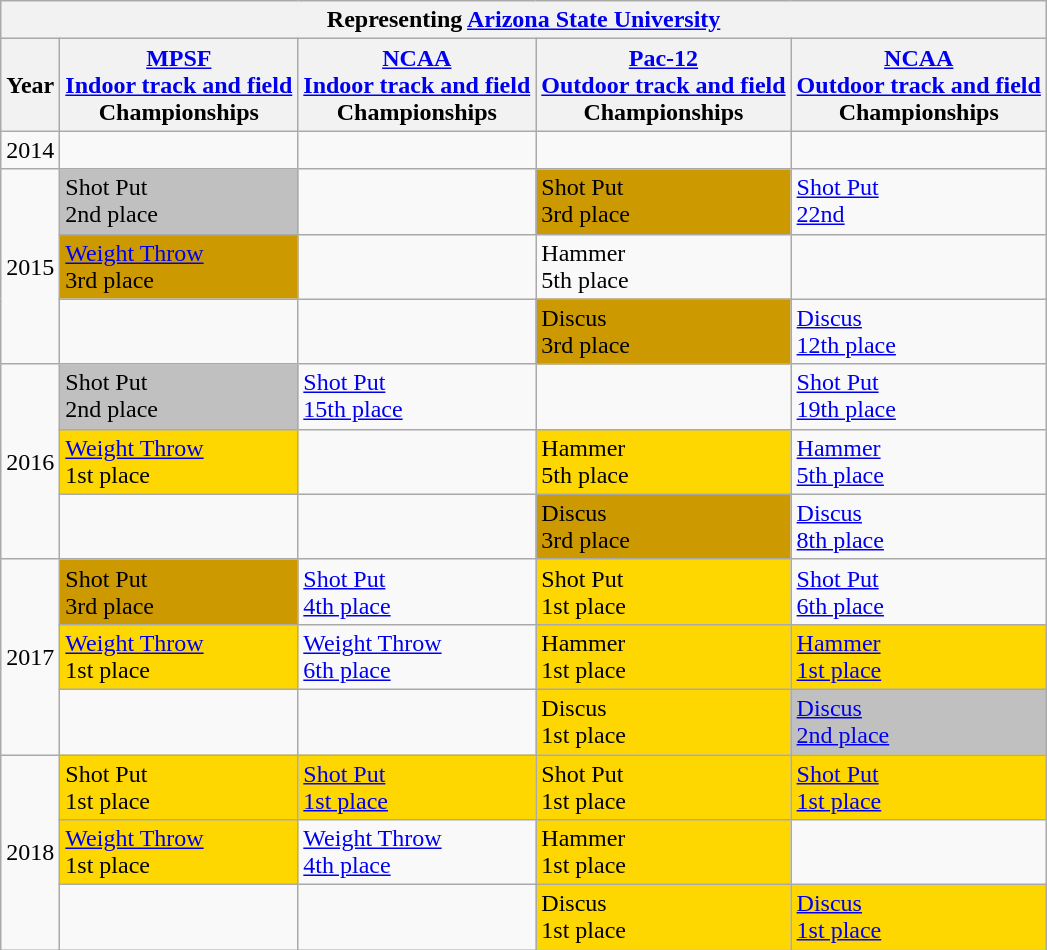<table class="wikitable sortable">
<tr>
<th colspan="6">Representing <a href='#'>Arizona State University</a></th>
</tr>
<tr>
<th>Year</th>
<th><a href='#'>MPSF</a><br><a href='#'>Indoor track and field</a><br>Championships</th>
<th><a href='#'>NCAA</a><br><a href='#'>Indoor track and field</a><br>Championships</th>
<th><a href='#'>Pac-12</a><br><a href='#'>Outdoor track and field</a><br>Championships</th>
<th><a href='#'>NCAA</a><br><a href='#'>Outdoor track and field</a><br>Championships</th>
</tr>
<tr>
<td>2014</td>
<td></td>
<td></td>
<td></td>
<td></td>
</tr>
<tr>
<td rowspan=3>2015</td>
<td bgcolor=silver>Shot Put<br>2nd place </td>
<td></td>
<td bgcolor=cc9900>Shot Put<br>3rd place </td>
<td><a href='#'>Shot Put<br>22nd </a></td>
</tr>
<tr>
<td bgcolor=cc9900><a href='#'>Weight Throw</a><br>3rd place </td>
<td></td>
<td>Hammer<br>5th place </td>
<td></td>
</tr>
<tr>
<td></td>
<td></td>
<td bgcolor=cc9900>Discus<br>3rd place </td>
<td><a href='#'>Discus<br>12th place </a></td>
</tr>
<tr>
<td rowspan=3>2016</td>
<td bgcolor=silver>Shot Put<br>2nd place </td>
<td><a href='#'>Shot Put<br>15th place </a></td>
<td></td>
<td><a href='#'>Shot Put<br>19th place </a></td>
</tr>
<tr>
<td bgcolor=gold><a href='#'>Weight Throw</a><br>1st place </td>
<td></td>
<td bgcolor=gold>Hammer<br>5th place </td>
<td><a href='#'>Hammer<br>5th place </a></td>
</tr>
<tr>
<td></td>
<td></td>
<td bgcolor=cc9900>Discus<br>3rd place </td>
<td><a href='#'>Discus<br>8th place </a></td>
</tr>
<tr>
<td rowspan=3>2017</td>
<td bgcolor=cc9900>Shot Put<br>3rd place </td>
<td><a href='#'>Shot Put<br>4th place </a></td>
<td bgcolor=gold>Shot Put<br>1st place </td>
<td><a href='#'>Shot Put<br>6th place </a></td>
</tr>
<tr>
<td bgcolor=gold><a href='#'>Weight Throw</a><br>1st place </td>
<td><a href='#'>Weight Throw<br>6th place </a></td>
<td bgcolor=gold>Hammer<br>1st place </td>
<td bgcolor=gold><a href='#'>Hammer<br>1st place </a></td>
</tr>
<tr>
<td></td>
<td></td>
<td bgcolor=gold>Discus<br>1st place </td>
<td bgcolor=silver><a href='#'>Discus<br>2nd place </a></td>
</tr>
<tr>
<td rowspan=3>2018</td>
<td bgcolor=gold>Shot Put <br>1st place </td>
<td bgcolor=gold><a href='#'>Shot Put <br>1st place </a></td>
<td bgcolor=gold>Shot Put <br>1st place </td>
<td bgcolor=gold><a href='#'>Shot Put<br>1st place </a></td>
</tr>
<tr>
<td bgcolor=gold><a href='#'>Weight Throw</a><br>1st place </td>
<td><a href='#'>Weight Throw<br>4th place </a></td>
<td bgcolor=gold>Hammer <br>1st place </td>
<td></td>
</tr>
<tr>
<td></td>
<td></td>
<td bgcolor=gold>Discus <br>1st place </td>
<td bgcolor=gold><a href='#'>Discus <br>1st place </a></td>
</tr>
</table>
